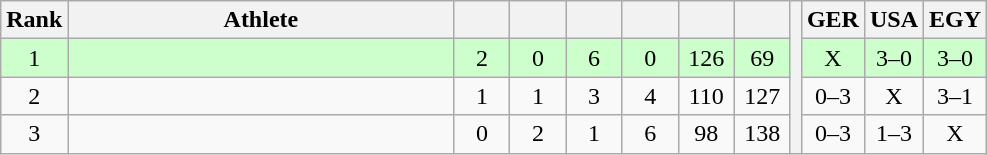<table class="wikitable" style="text-align:center">
<tr>
<th>Rank</th>
<th width=250>Athlete</th>
<th width=30></th>
<th width=30></th>
<th width=30></th>
<th width=30></th>
<th width=30></th>
<th width=30></th>
<th rowspan=4></th>
<th width=30>GER</th>
<th width=30>USA</th>
<th width=30>EGY</th>
</tr>
<tr bgcolor=#ccffcc>
<td>1</td>
<td align=left></td>
<td>2</td>
<td>0</td>
<td>6</td>
<td>0</td>
<td>126</td>
<td>69</td>
<td>X</td>
<td>3–0</td>
<td>3–0</td>
</tr>
<tr>
<td>2</td>
<td align=left></td>
<td>1</td>
<td>1</td>
<td>3</td>
<td>4</td>
<td>110</td>
<td>127</td>
<td>0–3</td>
<td>X</td>
<td>3–1</td>
</tr>
<tr>
<td>3</td>
<td align=left></td>
<td>0</td>
<td>2</td>
<td>1</td>
<td>6</td>
<td>98</td>
<td>138</td>
<td>0–3</td>
<td>1–3</td>
<td>X</td>
</tr>
</table>
